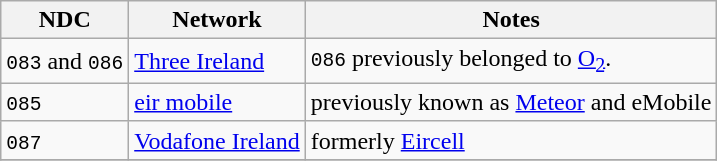<table class="wikitable">
<tr>
<th>NDC</th>
<th>Network</th>
<th>Notes</th>
</tr>
<tr>
<td><code>083</code> and <code>086</code></td>
<td><a href='#'>Three Ireland</a></td>
<td><code>086</code> previously belonged to <a href='#'>O<sub>2</sub></a>.</td>
</tr>
<tr>
<td><code>085</code></td>
<td><a href='#'>eir mobile</a></td>
<td>previously known as <a href='#'>Meteor</a> and eMobile</td>
</tr>
<tr>
<td><code>087</code></td>
<td><a href='#'>Vodafone Ireland</a></td>
<td>formerly <a href='#'>Eircell</a></td>
</tr>
<tr>
</tr>
</table>
